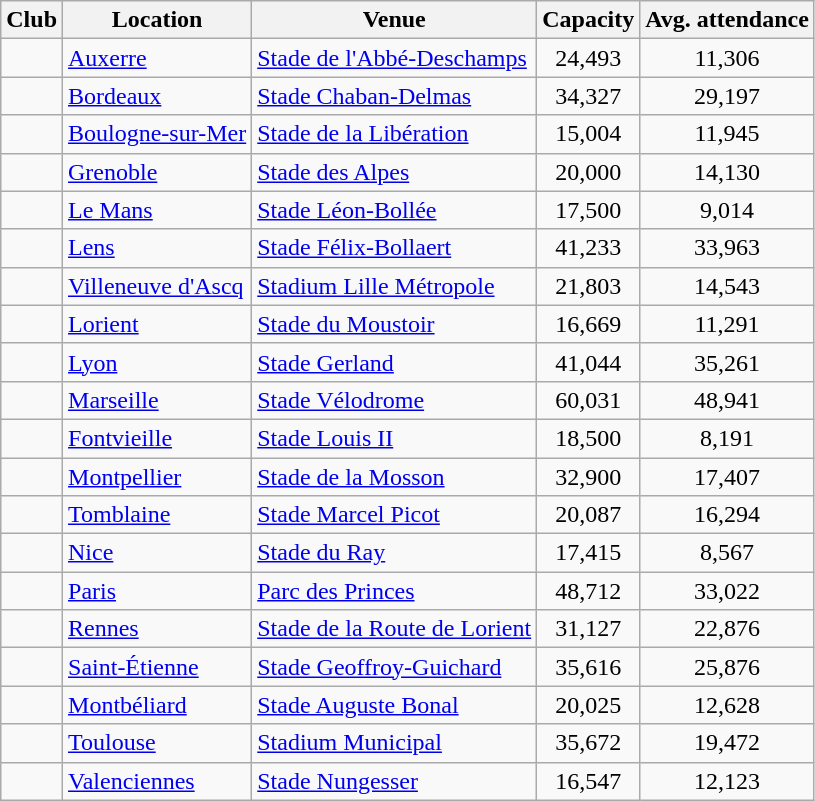<table class="wikitable sortable">
<tr>
<th>Club</th>
<th>Location</th>
<th>Venue</th>
<th>Capacity</th>
<th>Avg. attendance</th>
</tr>
<tr>
<td></td>
<td><a href='#'>Auxerre</a></td>
<td><a href='#'>Stade de l'Abbé-Deschamps</a></td>
<td style="text-align:center;">24,493</td>
<td style="text-align:center;">11,306</td>
</tr>
<tr>
<td></td>
<td><a href='#'>Bordeaux</a></td>
<td><a href='#'>Stade Chaban-Delmas</a></td>
<td style="text-align:center;">34,327</td>
<td style="text-align:center;">29,197</td>
</tr>
<tr>
<td></td>
<td><a href='#'>Boulogne-sur-Mer</a></td>
<td><a href='#'>Stade de la Libération</a></td>
<td style="text-align:center;">15,004</td>
<td style="text-align:center;">11,945</td>
</tr>
<tr>
<td></td>
<td><a href='#'>Grenoble</a></td>
<td><a href='#'>Stade des Alpes</a></td>
<td style="text-align:center;">20,000</td>
<td style="text-align:center;">14,130</td>
</tr>
<tr>
<td></td>
<td><a href='#'>Le Mans</a></td>
<td><a href='#'>Stade Léon-Bollée</a></td>
<td style="text-align:center;">17,500</td>
<td style="text-align:center;">9,014</td>
</tr>
<tr>
<td></td>
<td><a href='#'>Lens</a></td>
<td><a href='#'>Stade Félix-Bollaert</a></td>
<td style="text-align:center;">41,233</td>
<td style="text-align:center;">33,963</td>
</tr>
<tr>
<td></td>
<td><a href='#'>Villeneuve d'Ascq</a></td>
<td><a href='#'>Stadium Lille Métropole</a></td>
<td style="text-align:center;">21,803</td>
<td style="text-align:center;">14,543</td>
</tr>
<tr>
<td></td>
<td><a href='#'>Lorient</a></td>
<td><a href='#'>Stade du Moustoir</a></td>
<td style="text-align:center;">16,669</td>
<td style="text-align:center;">11,291</td>
</tr>
<tr>
<td></td>
<td><a href='#'>Lyon</a></td>
<td><a href='#'>Stade Gerland</a></td>
<td style="text-align:center;">41,044</td>
<td style="text-align:center;">35,261</td>
</tr>
<tr>
<td></td>
<td><a href='#'>Marseille</a></td>
<td><a href='#'>Stade Vélodrome</a></td>
<td style="text-align:center;">60,031</td>
<td style="text-align:center;">48,941</td>
</tr>
<tr>
<td></td>
<td><a href='#'>Fontvieille</a></td>
<td><a href='#'>Stade Louis II</a></td>
<td style="text-align:center;">18,500</td>
<td style="text-align:center;">8,191</td>
</tr>
<tr>
<td></td>
<td><a href='#'>Montpellier</a></td>
<td><a href='#'>Stade de la Mosson</a></td>
<td style="text-align:center;">32,900</td>
<td style="text-align:center;">17,407</td>
</tr>
<tr>
<td></td>
<td><a href='#'>Tomblaine</a></td>
<td><a href='#'>Stade Marcel Picot</a></td>
<td style="text-align:center;">20,087</td>
<td style="text-align:center;">16,294</td>
</tr>
<tr>
<td></td>
<td><a href='#'>Nice</a></td>
<td><a href='#'>Stade du Ray</a></td>
<td style="text-align:center;">17,415</td>
<td style="text-align:center;">8,567</td>
</tr>
<tr>
<td></td>
<td><a href='#'>Paris</a></td>
<td><a href='#'>Parc des Princes</a></td>
<td style="text-align:center;">48,712</td>
<td style="text-align:center;">33,022</td>
</tr>
<tr>
<td></td>
<td><a href='#'>Rennes</a></td>
<td><a href='#'>Stade de la Route de Lorient</a></td>
<td style="text-align:center;">31,127</td>
<td style="text-align:center;">22,876</td>
</tr>
<tr>
<td></td>
<td><a href='#'>Saint-Étienne</a></td>
<td><a href='#'>Stade Geoffroy-Guichard</a></td>
<td style="text-align:center;">35,616</td>
<td style="text-align:center;">25,876</td>
</tr>
<tr>
<td></td>
<td><a href='#'>Montbéliard</a></td>
<td><a href='#'>Stade Auguste Bonal</a></td>
<td style="text-align:center;">20,025</td>
<td style="text-align:center;">12,628</td>
</tr>
<tr>
<td></td>
<td><a href='#'>Toulouse</a></td>
<td><a href='#'>Stadium Municipal</a></td>
<td style="text-align:center;">35,672</td>
<td style="text-align:center;">19,472</td>
</tr>
<tr>
<td></td>
<td><a href='#'>Valenciennes</a></td>
<td><a href='#'>Stade Nungesser</a></td>
<td style="text-align:center;">16,547</td>
<td style="text-align:center;">12,123</td>
</tr>
</table>
